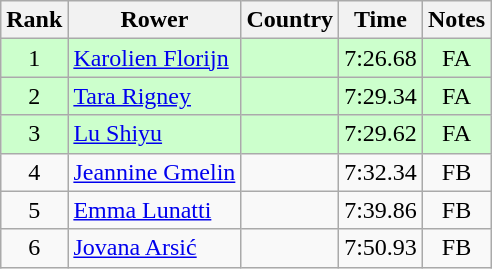<table class="wikitable" style="text-align:center">
<tr>
<th>Rank</th>
<th>Rower</th>
<th>Country</th>
<th>Time</th>
<th>Notes</th>
</tr>
<tr bgcolor=ccffcc>
<td>1</td>
<td align="left"><a href='#'>Karolien Florijn</a></td>
<td align="left"></td>
<td>7:26.68</td>
<td>FA</td>
</tr>
<tr bgcolor=ccffcc>
<td>2</td>
<td align="left"><a href='#'>Tara Rigney</a></td>
<td align="left"></td>
<td>7:29.34</td>
<td>FA</td>
</tr>
<tr bgcolor=ccffcc>
<td>3</td>
<td align="left"><a href='#'>Lu Shiyu</a></td>
<td align="left"></td>
<td>7:29.62</td>
<td>FA</td>
</tr>
<tr>
<td>4</td>
<td align="left"><a href='#'>Jeannine Gmelin</a></td>
<td align="left"></td>
<td>7:32.34</td>
<td>FB</td>
</tr>
<tr>
<td>5</td>
<td align="left"><a href='#'>Emma Lunatti</a></td>
<td align="left"></td>
<td>7:39.86</td>
<td>FB</td>
</tr>
<tr>
<td>6</td>
<td align="left"><a href='#'>Jovana Arsić</a></td>
<td align="left"></td>
<td>7:50.93</td>
<td>FB</td>
</tr>
</table>
